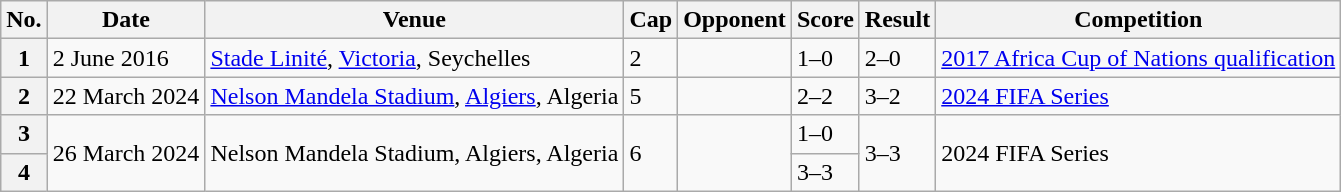<table class="wikitable">
<tr>
<th scope=col>No.</th>
<th scope=col data-sort-type=date>Date</th>
<th scope=col>Venue</th>
<th scope=col>Cap</th>
<th scope=col>Opponent</th>
<th scope=col>Score</th>
<th scope=col>Result</th>
<th scope=col>Competition</th>
</tr>
<tr>
<th scope=row>1</th>
<td>2 June 2016</td>
<td><a href='#'>Stade Linité</a>, <a href='#'>Victoria</a>, Seychelles</td>
<td>2</td>
<td></td>
<td>1–0</td>
<td>2–0</td>
<td><a href='#'>2017 Africa Cup of Nations qualification</a></td>
</tr>
<tr>
<th scope=row>2</th>
<td>22 March 2024</td>
<td><a href='#'>Nelson Mandela Stadium</a>, <a href='#'>Algiers</a>, Algeria</td>
<td>5</td>
<td></td>
<td>2–2</td>
<td>3–2</td>
<td><a href='#'>2024 FIFA Series</a></td>
</tr>
<tr>
<th scope=row>3</th>
<td rowspan="2">26 March 2024</td>
<td rowspan="2">Nelson Mandela Stadium, Algiers, Algeria</td>
<td rowspan="2">6</td>
<td rowspan="2"></td>
<td>1–0</td>
<td rowspan="2">3–3</td>
<td rowspan="2">2024 FIFA Series</td>
</tr>
<tr>
<th scope=row>4</th>
<td>3–3</td>
</tr>
</table>
